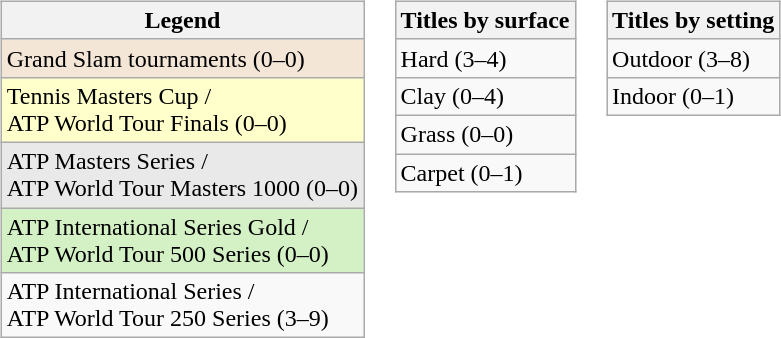<table>
<tr valign="top">
<td><br><table class="wikitable sortable">
<tr>
<th>Legend</th>
</tr>
<tr style="background:#f3e6d7;">
<td>Grand Slam tournaments (0–0)</td>
</tr>
<tr style="background:#ffffcc;">
<td>Tennis Masters Cup / <br>ATP World Tour Finals (0–0)</td>
</tr>
<tr style="background:#e9e9e9;">
<td>ATP Masters Series / <br>ATP World Tour Masters 1000 (0–0)</td>
</tr>
<tr style="background:#d4f1c5;">
<td>ATP International Series Gold / <br>ATP World Tour 500 Series (0–0)</td>
</tr>
<tr>
<td>ATP International Series / <br>ATP World Tour 250 Series (3–9)</td>
</tr>
</table>
</td>
<td><br><table class="wikitable sortable">
<tr>
<th>Titles by surface</th>
</tr>
<tr>
<td>Hard (3–4)</td>
</tr>
<tr>
<td>Clay (0–4)</td>
</tr>
<tr>
<td>Grass (0–0)</td>
</tr>
<tr>
<td>Carpet (0–1)</td>
</tr>
</table>
</td>
<td><br><table class="wikitable sortable">
<tr>
<th>Titles by setting</th>
</tr>
<tr>
<td>Outdoor (3–8)</td>
</tr>
<tr>
<td>Indoor (0–1)</td>
</tr>
</table>
</td>
</tr>
</table>
